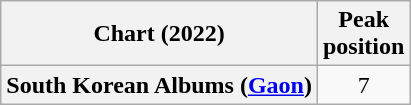<table class="wikitable sortable plainrowheaders" style="text-align:center">
<tr>
<th scope="col">Chart (2022)</th>
<th scope="col">Peak<br>position</th>
</tr>
<tr>
<th scope="row">South Korean Albums (<a href='#'>Gaon</a>)</th>
<td>7</td>
</tr>
</table>
